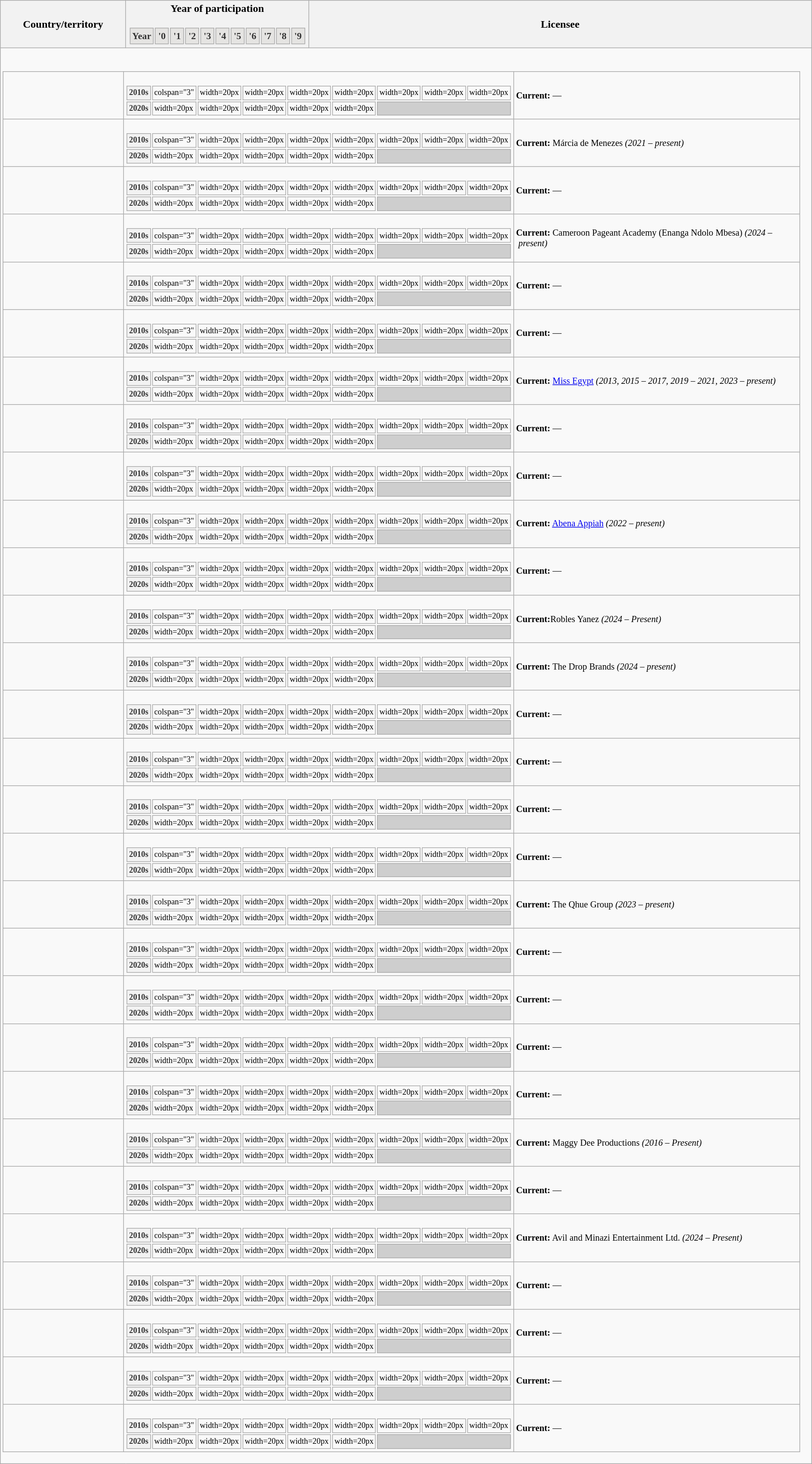<table class="wikitable sticky-header" style="margin-right:2em">
<tr>
<th width=183px>Country/territory</th>
<th width=270px>Year of participation<br><br><table class="toccolours" style="font-size: 90%">
<tr>
<th width=30px style = "background: #E5E4E2; color: #333333; text-align:center ">Year</th>
<th width=20px style = "background: #E5E4E2; color: #333333; text-align:center ">'0</th>
<th width=20px style = "background: #E5E4E2; color: #333333; text-align:center ">'1</th>
<th width=20px style = "background: #E5E4E2; color: #333333; text-align:center ">'2</th>
<th width=20px style = "background: #E5E4E2; color: #333333; text-align:center ">'3</th>
<th width=20px style = "background: #E5E4E2; color: #333333; text-align:center ">'4</th>
<th width=20px style = "background: #E5E4E2; color: #333333; text-align:center ">'5</th>
<th width=20px style = "background: #E5E4E2; color: #333333; text-align:center ">'6</th>
<th width=20px style = "background: #E5E4E2; color: #333333; text-align:center ">'7</th>
<th width=20px style = "background: #E5E4E2; color: #333333; text-align:center ">'8</th>
<th width=20px style = "background: #E5E4E2; color: #333333; text-align:center ">'9</th>
</tr>
</table>
</th>
<th>Licensee</th>
</tr>
<tr>
<td colspan=3><br><table class="wikitable" style="font-size: 85%">
<tr>
<td width=180px></td>
<td width=276px><br><table class="toccolours" style="font-size: 90%">
<tr>
<th style = "color: #333333; text-align:center ">2010s</th>
<td>colspan="3"  </td>
<td>width=20px  </td>
<td>width=20px  </td>
<td>width=20px  </td>
<td>width=20px  </td>
<td>width=20px  </td>
<td>width=20px  </td>
<td>width=20px  </td>
</tr>
<tr>
<th style = "color: #333333; text-align:center ">2020s</th>
<td>width=20px  </td>
<td>width=20px  </td>
<td>width=20px  </td>
<td>width=20px  </td>
<td>width=20px  </td>
<td colspan=5 width=20px style = "background: #CECECE; color: #333333; text-align:center"></td>
</tr>
</table>
</td>
<td width=435px><strong>Current:</strong> —<br></td>
</tr>
<tr>
<td></td>
<td><br><table class="toccolours" style="font-size: 90%">
<tr>
<th style = "color: #333333; text-align:center ">2010s</th>
<td>colspan="3"  </td>
<td>width=20px  </td>
<td>width=20px  </td>
<td>width=20px  </td>
<td>width=20px  </td>
<td>width=20px  </td>
<td>width=20px  </td>
<td>width=20px  </td>
</tr>
<tr>
<th style = "color: #333333; text-align:center ">2020s</th>
<td>width=20px  </td>
<td>width=20px  </td>
<td>width=20px  </td>
<td>width=20px  </td>
<td>width=20px  </td>
<td colspan=5 width=20px style = "background: #CECECE; color: #333333; text-align:center"></td>
</tr>
</table>
</td>
<td><strong>Current:</strong> Márcia de Menezes <em>(2021 – present)</em><br></td>
</tr>
<tr>
<td></td>
<td><br><table class="toccolours" style="font-size: 90%">
<tr>
<th style = "color: #333333; text-align:center ">2010s</th>
<td>colspan="3"  </td>
<td>width=20px  </td>
<td>width=20px  </td>
<td>width=20px  </td>
<td>width=20px  </td>
<td>width=20px  </td>
<td>width=20px  </td>
<td>width=20px  </td>
</tr>
<tr>
<th style = "color: #333333; text-align:center ">2020s</th>
<td>width=20px  </td>
<td>width=20px  </td>
<td>width=20px  </td>
<td>width=20px  </td>
<td>width=20px  </td>
<td colspan=5 width=20px style = "background: #CECECE; color: #333333; text-align:center"></td>
</tr>
</table>
</td>
<td><strong>Current:</strong> — <br></td>
</tr>
<tr>
<td></td>
<td><br><table class="toccolours" style="font-size: 90%">
<tr>
<th style = "color: #333333; text-align:center ">2010s</th>
<td>colspan="3"  </td>
<td>width=20px  </td>
<td>width=20px  </td>
<td>width=20px  </td>
<td>width=20px  </td>
<td>width=20px  </td>
<td>width=20px  </td>
<td>width=20px  </td>
</tr>
<tr>
<th style = "color: #333333; text-align:center ">2020s</th>
<td>width=20px  </td>
<td>width=20px  </td>
<td>width=20px  </td>
<td>width=20px  </td>
<td>width=20px  </td>
<td colspan=5 width=20px style = "background: #CECECE; color: #333333; text-align:center"></td>
</tr>
</table>
</td>
<td><strong>Current:</strong> Cameroon Pageant Academy (Enanga Ndolo Mbesa) <em>(2024 – present)</em><br></td>
</tr>
<tr>
<td></td>
<td><br><table class="toccolours" style="font-size: 90%">
<tr>
<th style = "color: #333333; text-align:center ">2010s</th>
<td>colspan="3"  </td>
<td>width=20px  </td>
<td>width=20px  </td>
<td>width=20px  </td>
<td>width=20px  </td>
<td>width=20px  </td>
<td>width=20px  </td>
<td>width=20px  </td>
</tr>
<tr>
<th style = "color: #333333; text-align:center ">2020s</th>
<td>width=20px  </td>
<td>width=20px  </td>
<td>width=20px  </td>
<td>width=20px  </td>
<td>width=20px  </td>
<td colspan=5 width=20px style = "background: #CECECE; color: #333333; text-align:center"></td>
</tr>
</table>
</td>
<td><strong>Current:</strong> — <br></td>
</tr>
<tr>
<td></td>
<td><br><table class="toccolours" style="font-size: 90%">
<tr>
<th style = "color: #333333; text-align:center ">2010s</th>
<td>colspan="3"  </td>
<td>width=20px  </td>
<td>width=20px  </td>
<td>width=20px  </td>
<td>width=20px  </td>
<td>width=20px  </td>
<td>width=20px  </td>
<td>width=20px  </td>
</tr>
<tr>
<th style = "color: #333333; text-align:center ">2020s</th>
<td>width=20px  </td>
<td>width=20px  </td>
<td>width=20px  </td>
<td>width=20px  </td>
<td>width=20px  </td>
<td colspan=5 width=20px style = "background: #CECECE; color: #333333; text-align:center"></td>
</tr>
</table>
</td>
<td><strong>Current:</strong> —<br></td>
</tr>
<tr>
<td></td>
<td><br><table class="toccolours" style="font-size: 90%">
<tr>
<th style = "color: #333333; text-align:center ">2010s</th>
<td>colspan="3"  </td>
<td>width=20px  </td>
<td>width=20px  </td>
<td>width=20px  </td>
<td>width=20px  </td>
<td>width=20px  </td>
<td>width=20px  </td>
<td>width=20px  </td>
</tr>
<tr>
<th style = "color: #333333; text-align:center ">2020s</th>
<td>width=20px  </td>
<td>width=20px  </td>
<td>width=20px  </td>
<td>width=20px  </td>
<td>width=20px  </td>
<td colspan=5 width=20px style = "background: #CECECE; color: #333333; text-align:center"></td>
</tr>
</table>
</td>
<td><strong>Current:</strong> <a href='#'>Miss Egypt</a> <em>(2013, 2015 – 2017, 2019 – 2021, 2023 – present)</em><br></td>
</tr>
<tr>
<td></td>
<td><br><table class="toccolours" style="font-size: 90%">
<tr>
<th style = "color: #333333; text-align:center ">2010s</th>
<td>colspan="3"  </td>
<td>width=20px  </td>
<td>width=20px  </td>
<td>width=20px  </td>
<td>width=20px  </td>
<td>width=20px  </td>
<td>width=20px  </td>
<td>width=20px  </td>
</tr>
<tr>
<th style = "color: #333333; text-align:center ">2020s</th>
<td>width=20px  </td>
<td>width=20px  </td>
<td>width=20px  </td>
<td>width=20px  </td>
<td>width=20px  </td>
<td colspan=5 width=20px style = "background: #CECECE; color: #333333; text-align:center"></td>
</tr>
</table>
</td>
<td><strong>Current:</strong> — <br></td>
</tr>
<tr>
<td></td>
<td><br><table class="toccolours" style="font-size: 90%">
<tr>
<th style = "color: #333333; text-align:center ">2010s</th>
<td>colspan="3"  </td>
<td>width=20px  </td>
<td>width=20px  </td>
<td>width=20px  </td>
<td>width=20px  </td>
<td>width=20px  </td>
<td>width=20px  </td>
<td>width=20px  </td>
</tr>
<tr>
<th style = "color: #333333; text-align:center ">2020s</th>
<td>width=20px  </td>
<td>width=20px  </td>
<td>width=20px  </td>
<td>width=20px  </td>
<td>width=20px  </td>
<td colspan=5 width=20px style = "background: #CECECE; color: #333333; text-align:center"></td>
</tr>
</table>
</td>
<td><strong>Current:</strong> — <br></td>
</tr>
<tr>
<td></td>
<td><br><table class="toccolours" style="font-size: 90%">
<tr>
<th style = "color: #333333; text-align:center ">2010s</th>
<td>colspan="3"  </td>
<td>width=20px  </td>
<td>width=20px  </td>
<td>width=20px  </td>
<td>width=20px  </td>
<td>width=20px  </td>
<td>width=20px  </td>
<td>width=20px  </td>
</tr>
<tr>
<th style = "color: #333333; text-align:center ">2020s</th>
<td>width=20px  </td>
<td>width=20px  </td>
<td>width=20px  </td>
<td>width=20px  </td>
<td>width=20px  </td>
<td colspan=5 width=20px style = "background: #CECECE; color: #333333; text-align:center"></td>
</tr>
</table>
</td>
<td><strong>Current:</strong> <a href='#'>Abena Appiah</a> <em>(2022 – present)</em><br></td>
</tr>
<tr>
<td></td>
<td><br><table class="toccolours" style="font-size: 90%">
<tr>
<th style = "color: #333333; text-align:center ">2010s</th>
<td>colspan="3"  </td>
<td>width=20px  </td>
<td>width=20px  </td>
<td>width=20px  </td>
<td>width=20px  </td>
<td>width=20px  </td>
<td>width=20px  </td>
<td>width=20px  </td>
</tr>
<tr>
<th style = "color: #333333; text-align:center ">2020s</th>
<td>width=20px  </td>
<td>width=20px  </td>
<td>width=20px  </td>
<td>width=20px  </td>
<td>width=20px  </td>
<td colspan=5 width=20px style = "background: #CECECE; color: #333333; text-align:center"></td>
</tr>
</table>
</td>
<td><strong>Current:</strong> — <br></td>
</tr>
<tr>
<td></td>
<td><br><table class="toccolours" style="font-size: 90%">
<tr>
<th style = "color: #333333; text-align:center ">2010s</th>
<td>colspan="3"  </td>
<td>width=20px  </td>
<td>width=20px  </td>
<td>width=20px  </td>
<td>width=20px  </td>
<td>width=20px  </td>
<td>width=20px  </td>
<td>width=20px  </td>
</tr>
<tr>
<th style = "color: #333333; text-align:center ">2020s</th>
<td>width=20px  </td>
<td>width=20px  </td>
<td>width=20px  </td>
<td>width=20px  </td>
<td>width=20px  </td>
<td colspan=5 width=20px style = "background: #CECECE; color: #333333; text-align:center"></td>
</tr>
</table>
</td>
<td><strong>Current:</strong>Robles Yanez <em>(2024 – Present)</em><br></td>
</tr>
<tr>
<td></td>
<td><br><table class="toccolours" style="font-size: 90%">
<tr>
<th style = "color: #333333; text-align:center ">2010s</th>
<td>colspan="3"  </td>
<td>width=20px  </td>
<td>width=20px  </td>
<td>width=20px  </td>
<td>width=20px  </td>
<td>width=20px  </td>
<td>width=20px  </td>
<td>width=20px  </td>
</tr>
<tr>
<th style = "color: #333333; text-align:center ">2020s</th>
<td>width=20px  </td>
<td>width=20px  </td>
<td>width=20px  </td>
<td>width=20px  </td>
<td>width=20px  </td>
<td colspan=5 width=20px style = "background: #CECECE; color: #333333; text-align:center"></td>
</tr>
</table>
</td>
<td><strong>Current:</strong> The Drop Brands <em>(2024 – present)</em><br></td>
</tr>
<tr>
<td></td>
<td><br><table class="toccolours" style="font-size: 90%">
<tr>
<th style = "color: #333333; text-align:center ">2010s</th>
<td>colspan="3"  </td>
<td>width=20px  </td>
<td>width=20px  </td>
<td>width=20px  </td>
<td>width=20px  </td>
<td>width=20px  </td>
<td>width=20px  </td>
<td>width=20px  </td>
</tr>
<tr>
<th style = "color: #333333; text-align:center ">2020s</th>
<td>width=20px  </td>
<td>width=20px  </td>
<td>width=20px  </td>
<td>width=20px  </td>
<td>width=20px  </td>
<td colspan=5 width=20px style = "background: #CECECE; color: #333333; text-align:center"></td>
</tr>
</table>
</td>
<td><strong>Current:</strong> — <br></td>
</tr>
<tr>
<td></td>
<td><br><table class="toccolours" style="font-size: 90%">
<tr>
<th style = "color: #333333; text-align:center ">2010s</th>
<td>colspan="3"  </td>
<td>width=20px  </td>
<td>width=20px  </td>
<td>width=20px  </td>
<td>width=20px  </td>
<td>width=20px  </td>
<td>width=20px  </td>
<td>width=20px  </td>
</tr>
<tr>
<th style = "color: #333333; text-align:center ">2020s</th>
<td>width=20px  </td>
<td>width=20px  </td>
<td>width=20px  </td>
<td>width=20px  </td>
<td>width=20px  </td>
<td colspan=5 width=20px style = "background: #CECECE; color: #333333; text-align:center"></td>
</tr>
</table>
</td>
<td><strong>Current:</strong> — <br></td>
</tr>
<tr>
<td></td>
<td><br><table class="toccolours" style="font-size: 90%">
<tr>
<th style = "color: #333333; text-align:center ">2010s</th>
<td>colspan="3"  </td>
<td>width=20px  </td>
<td>width=20px  </td>
<td>width=20px  </td>
<td>width=20px  </td>
<td>width=20px  </td>
<td>width=20px  </td>
<td>width=20px  </td>
</tr>
<tr>
<th style = "color: #333333; text-align:center ">2020s</th>
<td>width=20px  </td>
<td>width=20px  </td>
<td>width=20px  </td>
<td>width=20px  </td>
<td>width=20px  </td>
<td colspan=5 width=20px style = "background: #CECECE; color: #333333; text-align:center"></td>
</tr>
</table>
</td>
<td><strong>Current:</strong> — <br></td>
</tr>
<tr>
<td></td>
<td><br><table class="toccolours" style="font-size: 90%">
<tr>
<th style = "color: #333333; text-align:center ">2010s</th>
<td>colspan="3"  </td>
<td>width=20px  </td>
<td>width=20px  </td>
<td>width=20px  </td>
<td>width=20px  </td>
<td>width=20px  </td>
<td>width=20px  </td>
<td>width=20px  </td>
</tr>
<tr>
<th style = "color: #333333; text-align:center ">2020s</th>
<td>width=20px  </td>
<td>width=20px  </td>
<td>width=20px  </td>
<td>width=20px  </td>
<td>width=20px  </td>
<td colspan=5 width=20px style = "background: #CECECE; color: #333333; text-align:center"></td>
</tr>
</table>
</td>
<td><strong>Current:</strong> — <br></td>
</tr>
<tr>
<td></td>
<td><br><table class="toccolours" style="font-size: 90%">
<tr>
<th style = "color: #333333; text-align:center ">2010s</th>
<td>colspan="3"  </td>
<td>width=20px  </td>
<td>width=20px  </td>
<td>width=20px  </td>
<td>width=20px  </td>
<td>width=20px  </td>
<td>width=20px  </td>
<td>width=20px  </td>
</tr>
<tr>
<th style = "color: #333333; text-align:center ">2020s</th>
<td>width=20px  </td>
<td>width=20px  </td>
<td>width=20px  </td>
<td>width=20px  </td>
<td>width=20px  </td>
<td colspan=5 width=20px style = "background: #CECECE; color: #333333; text-align:center"></td>
</tr>
</table>
</td>
<td><strong>Current:</strong> The Qhue Group <em>(2023 – present)</em><br></td>
</tr>
<tr>
<td></td>
<td><br><table class="toccolours" style="font-size: 90%">
<tr>
<th style = "color: #333333; text-align:center ">2010s</th>
<td>colspan="3"  </td>
<td>width=20px  </td>
<td>width=20px  </td>
<td>width=20px  </td>
<td>width=20px  </td>
<td>width=20px  </td>
<td>width=20px  </td>
<td>width=20px  </td>
</tr>
<tr>
<th style = "color: #333333; text-align:center ">2020s</th>
<td>width=20px  </td>
<td>width=20px  </td>
<td>width=20px  </td>
<td>width=20px  </td>
<td>width=20px  </td>
<td colspan=5 width=20px style = "background: #CECECE; color: #333333; text-align:center"></td>
</tr>
</table>
</td>
<td><strong>Current:</strong> — <br></td>
</tr>
<tr>
<td></td>
<td><br><table class="toccolours" style="font-size: 90%">
<tr>
<th style = "color: #333333; text-align:center ">2010s</th>
<td>colspan="3"  </td>
<td>width=20px  </td>
<td>width=20px  </td>
<td>width=20px  </td>
<td>width=20px  </td>
<td>width=20px  </td>
<td>width=20px  </td>
<td>width=20px  </td>
</tr>
<tr>
<th style = "color: #333333; text-align:center ">2020s</th>
<td>width=20px  </td>
<td>width=20px  </td>
<td>width=20px  </td>
<td>width=20px  </td>
<td>width=20px  </td>
<td colspan=5 width=20px style = "background: #CECECE; color: #333333; text-align:center"></td>
</tr>
</table>
</td>
<td><strong>Current:</strong> — <br></td>
</tr>
<tr>
<td></td>
<td><br><table class="toccolours" style="font-size: 90%">
<tr>
<th style = "color: #333333; text-align:center ">2010s</th>
<td>colspan="3"  </td>
<td>width=20px  </td>
<td>width=20px  </td>
<td>width=20px  </td>
<td>width=20px  </td>
<td>width=20px  </td>
<td>width=20px  </td>
<td>width=20px  </td>
</tr>
<tr>
<th style = "color: #333333; text-align:center ">2020s</th>
<td>width=20px  </td>
<td>width=20px  </td>
<td>width=20px  </td>
<td>width=20px  </td>
<td>width=20px  </td>
<td colspan=5 width=20px style = "background: #CECECE; color: #333333; text-align:center"></td>
</tr>
</table>
</td>
<td><strong>Current:</strong> — <br></td>
</tr>
<tr>
<td></td>
<td><br><table class="toccolours" style="font-size: 90%">
<tr>
<th style = "color: #333333; text-align:center ">2010s</th>
<td>colspan="3"  </td>
<td>width=20px  </td>
<td>width=20px  </td>
<td>width=20px  </td>
<td>width=20px  </td>
<td>width=20px  </td>
<td>width=20px  </td>
<td>width=20px  </td>
</tr>
<tr>
<th style = "color: #333333; text-align:center ">2020s</th>
<td>width=20px  </td>
<td>width=20px  </td>
<td>width=20px  </td>
<td>width=20px  </td>
<td>width=20px  </td>
<td colspan=5 width=20px style = "background: #CECECE; color: #333333; text-align:center"></td>
</tr>
</table>
</td>
<td><strong>Current:</strong> — <br></td>
</tr>
<tr>
<td></td>
<td><br><table class="toccolours" style="font-size: 90%">
<tr>
<th style = "color: #333333; text-align:center ">2010s</th>
<td>colspan="3"  </td>
<td>width=20px  </td>
<td>width=20px  </td>
<td>width=20px  </td>
<td>width=20px  </td>
<td>width=20px  </td>
<td>width=20px  </td>
<td>width=20px  </td>
</tr>
<tr>
<th style = "color: #333333; text-align:center ">2020s</th>
<td>width=20px  </td>
<td>width=20px  </td>
<td>width=20px  </td>
<td>width=20px  </td>
<td>width=20px  </td>
<td colspan=5 width=20px style = "background: #CECECE; color: #333333; text-align:center"></td>
</tr>
</table>
</td>
<td><strong>Current:</strong> Maggy Dee Productions <em>(2016 – Present)</em><br></td>
</tr>
<tr>
<td></td>
<td><br><table class="toccolours" style="font-size: 90%">
<tr>
<th style = "color: #333333; text-align:center ">2010s</th>
<td>colspan="3"  </td>
<td>width=20px  </td>
<td>width=20px  </td>
<td>width=20px  </td>
<td>width=20px  </td>
<td>width=20px  </td>
<td>width=20px  </td>
<td>width=20px  </td>
</tr>
<tr>
<th style = "color: #333333; text-align:center ">2020s</th>
<td>width=20px  </td>
<td>width=20px  </td>
<td>width=20px  </td>
<td>width=20px  </td>
<td>width=20px  </td>
<td colspan=5 width=20px style = "background: #CECECE; color: #333333; text-align:center"></td>
</tr>
</table>
</td>
<td><strong>Current:</strong> — <br></td>
</tr>
<tr>
<td></td>
<td><br><table class="toccolours" style="font-size: 90%">
<tr>
<th style = "color: #333333; text-align:center ">2010s</th>
<td>colspan="3"  </td>
<td>width=20px  </td>
<td>width=20px  </td>
<td>width=20px  </td>
<td>width=20px  </td>
<td>width=20px  </td>
<td>width=20px  </td>
<td>width=20px  </td>
</tr>
<tr>
<th style = "color: #333333; text-align:center ">2020s</th>
<td>width=20px  </td>
<td>width=20px  </td>
<td>width=20px  </td>
<td>width=20px  </td>
<td>width=20px  </td>
<td colspan=5 width=20px style = "background: #CECECE; color: #333333; text-align:center"></td>
</tr>
</table>
</td>
<td><strong>Current:</strong> Avil and Minazi Entertainment Ltd. <em>(2024 – Present)</em><br></td>
</tr>
<tr>
<td></td>
<td><br><table class="toccolours" style="font-size: 90%">
<tr>
<th style = "color: #333333; text-align:center ">2010s</th>
<td>colspan="3"  </td>
<td>width=20px  </td>
<td>width=20px  </td>
<td>width=20px  </td>
<td>width=20px  </td>
<td>width=20px  </td>
<td>width=20px  </td>
<td>width=20px  </td>
</tr>
<tr>
<th style = "color: #333333; text-align:center ">2020s</th>
<td>width=20px  </td>
<td>width=20px  </td>
<td>width=20px  </td>
<td>width=20px  </td>
<td>width=20px  </td>
<td colspan=5 width=20px style = "background: #CECECE; color: #333333; text-align:center"></td>
</tr>
</table>
</td>
<td><strong>Current:</strong> — <br></td>
</tr>
<tr>
<td></td>
<td><br><table class="toccolours" style="font-size: 90%">
<tr>
<th style = "color: #333333; text-align:center ">2010s</th>
<td>colspan="3"  </td>
<td>width=20px  </td>
<td>width=20px  </td>
<td>width=20px  </td>
<td>width=20px  </td>
<td>width=20px  </td>
<td>width=20px  </td>
<td>width=20px  </td>
</tr>
<tr>
<th style = "color: #333333; text-align:center ">2020s</th>
<td>width=20px  </td>
<td>width=20px  </td>
<td>width=20px  </td>
<td>width=20px  </td>
<td>width=20px  </td>
<td colspan=5 width=20px style = "background: #CECECE; color: #333333; text-align:center"></td>
</tr>
</table>
</td>
<td><strong>Current:</strong> — <br></td>
</tr>
<tr>
<td></td>
<td><br><table class="toccolours" style="font-size: 90%">
<tr>
<th style = "color: #333333; text-align:center ">2010s</th>
<td>colspan="3"  </td>
<td>width=20px  </td>
<td>width=20px  </td>
<td>width=20px  </td>
<td>width=20px  </td>
<td>width=20px  </td>
<td>width=20px  </td>
<td>width=20px  </td>
</tr>
<tr>
<th style = "color: #333333; text-align:center ">2020s</th>
<td>width=20px  </td>
<td>width=20px  </td>
<td>width=20px  </td>
<td>width=20px  </td>
<td>width=20px  </td>
<td colspan=5 width=20px style = "background: #CECECE; color: #333333; text-align:center"></td>
</tr>
</table>
</td>
<td><strong>Current:</strong> — <br></td>
</tr>
<tr>
<td></td>
<td><br><table class="toccolours" style="font-size: 90%">
<tr>
<th style = "color: #333333; text-align:center ">2010s</th>
<td>colspan="3"  </td>
<td>width=20px  </td>
<td>width=20px  </td>
<td>width=20px  </td>
<td>width=20px  </td>
<td>width=20px  </td>
<td>width=20px  </td>
<td>width=20px  </td>
</tr>
<tr>
<th style = "color: #333333; text-align:center ">2020s</th>
<td>width=20px  </td>
<td>width=20px  </td>
<td>width=20px  </td>
<td>width=20px  </td>
<td>width=20px  </td>
<td colspan=5 width=20px style = "background: #CECECE; color: #333333; text-align:center"></td>
</tr>
</table>
</td>
<td><strong>Current:</strong> — <br></td>
</tr>
</table>
</td>
</tr>
</table>
